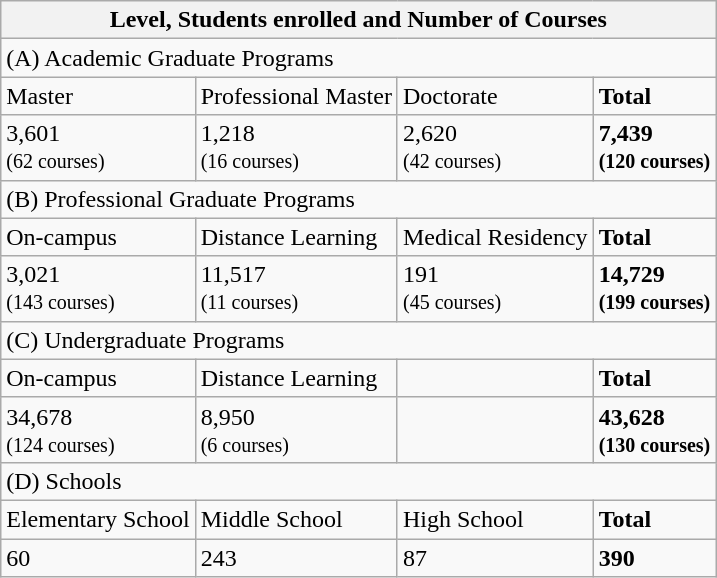<table class="wikitable">
<tr>
<th colspan="4"><strong>Level, Students enrolled and Number of Courses</strong></th>
</tr>
<tr>
<td colspan="4">(A) Academic Graduate Programs</td>
</tr>
<tr>
<td>Master</td>
<td>Professional Master</td>
<td>Doctorate</td>
<td><strong>Total</strong></td>
</tr>
<tr>
<td>3,601<br><small>(62 courses)</small></td>
<td>1,218<br><small>(16 courses)</small></td>
<td>2,620<br><small>(42 courses)</small></td>
<td><strong>7,439</strong><br><small><strong>(120 courses)</strong></small></td>
</tr>
<tr>
<td colspan="4">(B) Professional Graduate Programs</td>
</tr>
<tr>
<td>On-campus</td>
<td>Distance Learning</td>
<td>Medical Residency</td>
<td><strong>Total</strong></td>
</tr>
<tr>
<td>3,021<br><small>(143 courses)</small></td>
<td>11,517<br><small>(11 courses)</small></td>
<td>191<br><small>(45 courses)</small></td>
<td><strong>14,729</strong><br><small><strong>(199 courses)</strong></small></td>
</tr>
<tr>
<td colspan="4">(C) Undergraduate Programs</td>
</tr>
<tr>
<td>On-campus</td>
<td>Distance Learning</td>
<td></td>
<td><strong>Total</strong></td>
</tr>
<tr>
<td>34,678<br><small>(124 courses)</small></td>
<td>8,950<br><small>(6 courses)</small></td>
<td></td>
<td><strong>43,628</strong><br><small><strong>(130 courses)</strong></small></td>
</tr>
<tr>
<td colspan="4">(D) Schools</td>
</tr>
<tr>
<td>Elementary School</td>
<td>Middle School</td>
<td>High School</td>
<td><strong>Total</strong></td>
</tr>
<tr>
<td>60</td>
<td>243</td>
<td>87</td>
<td><strong>390</strong></td>
</tr>
</table>
